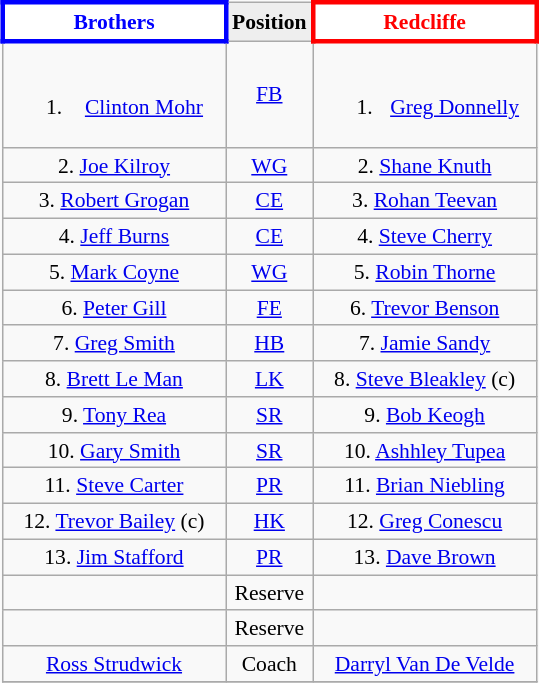<table align="right" class="wikitable" style="font-size:90%; text-align:center; margin-left:1em">
<tr bgcolor="#FF0033">
<th align="centre" style="width:140px; border:3px solid blue; background: white; color: blue">Brothers</th>
<th style="width:40px; text-align:center; background:#eee; color:black;">Position</th>
<th align="centre" style="width:140px; border:3px solid red; background: white; color: red">Redcliffe</th>
</tr>
<tr>
<td><br><ol><li><a href='#'>Clinton Mohr</a></li></ol></td>
<td><a href='#'>FB</a></td>
<td><br><ol><li><a href='#'>Greg Donnelly</a></li></ol></td>
</tr>
<tr>
<td>2. <a href='#'>Joe Kilroy</a></td>
<td><a href='#'>WG</a></td>
<td>2. <a href='#'>Shane Knuth</a></td>
</tr>
<tr>
<td>3. <a href='#'>Robert Grogan</a></td>
<td><a href='#'>CE</a></td>
<td>3. <a href='#'>Rohan Teevan</a></td>
</tr>
<tr>
<td>4. <a href='#'>Jeff Burns</a></td>
<td><a href='#'>CE</a></td>
<td>4. <a href='#'>Steve Cherry</a></td>
</tr>
<tr>
<td>5. <a href='#'>Mark Coyne</a></td>
<td><a href='#'>WG</a></td>
<td>5. <a href='#'>Robin Thorne</a></td>
</tr>
<tr>
<td>6. <a href='#'>Peter Gill</a></td>
<td><a href='#'>FE</a></td>
<td>6. <a href='#'>Trevor Benson</a></td>
</tr>
<tr>
<td>7. <a href='#'>Greg Smith</a></td>
<td><a href='#'>HB</a></td>
<td>7. <a href='#'>Jamie Sandy</a></td>
</tr>
<tr>
<td>8. <a href='#'>Brett Le Man</a></td>
<td><a href='#'>LK</a></td>
<td>8. <a href='#'>Steve Bleakley</a> (c)</td>
</tr>
<tr>
<td>9. <a href='#'>Tony Rea</a></td>
<td><a href='#'>SR</a></td>
<td>9. <a href='#'>Bob Keogh</a></td>
</tr>
<tr>
<td>10. <a href='#'>Gary Smith</a></td>
<td><a href='#'>SR</a></td>
<td>10. <a href='#'>Ashhley Tupea</a></td>
</tr>
<tr>
<td>11. <a href='#'>Steve Carter</a></td>
<td><a href='#'>PR</a></td>
<td>11. <a href='#'>Brian Niebling</a></td>
</tr>
<tr>
<td>12. <a href='#'>Trevor Bailey</a> (c)</td>
<td><a href='#'>HK</a></td>
<td>12. <a href='#'>Greg Conescu</a></td>
</tr>
<tr>
<td>13. <a href='#'>Jim Stafford</a></td>
<td><a href='#'>PR</a></td>
<td>13. <a href='#'>Dave Brown</a></td>
</tr>
<tr>
<td></td>
<td>Reserve</td>
<td></td>
</tr>
<tr>
<td></td>
<td>Reserve</td>
<td></td>
</tr>
<tr>
<td><a href='#'>Ross Strudwick</a></td>
<td>Coach</td>
<td><a href='#'>Darryl Van De Velde</a></td>
</tr>
<tr>
</tr>
</table>
